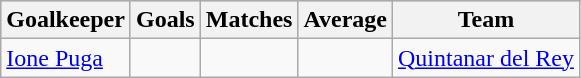<table class="wikitable sortable" class="wikitable">
<tr style="background:#ccc; text-align:center;">
<th>Goalkeeper</th>
<th>Goals</th>
<th>Matches</th>
<th>Average</th>
<th>Team</th>
</tr>
<tr>
<td> <a href='#'>Ione Puga</a></td>
<td></td>
<td></td>
<td></td>
<td><a href='#'>Quintanar del Rey</a></td>
</tr>
</table>
